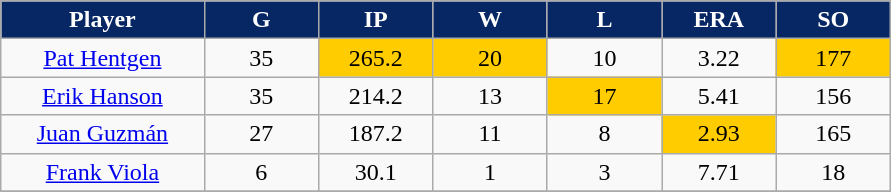<table class="wikitable sortable">
<tr>
<th style="background:#072764;color:white;" width="16%">Player</th>
<th style="background:#072764;color:white;" width="9%">G</th>
<th style="background:#072764;color:white;" width="9%">IP</th>
<th style="background:#072764;color:white;" width="9%">W</th>
<th style="background:#072764;color:white;" width="9%">L</th>
<th style="background:#072764;color:white;" width="9%">ERA</th>
<th style="background:#072764;color:white;" width="9%">SO</th>
</tr>
<tr align="center">
<td><a href='#'>Pat Hentgen</a></td>
<td>35</td>
<td bgcolor="#FFCC00">265.2</td>
<td bgcolor="#FFCC00">20</td>
<td>10</td>
<td>3.22</td>
<td bgcolor="#FFCC00">177</td>
</tr>
<tr align="center">
<td><a href='#'>Erik Hanson</a></td>
<td>35</td>
<td>214.2</td>
<td>13</td>
<td bgcolor="#FFCC00">17</td>
<td>5.41</td>
<td>156</td>
</tr>
<tr align="center">
<td><a href='#'>Juan Guzmán</a></td>
<td>27</td>
<td>187.2</td>
<td>11</td>
<td>8</td>
<td bgcolor="#FFCC00">2.93</td>
<td>165</td>
</tr>
<tr align="center">
<td><a href='#'>Frank Viola</a></td>
<td>6</td>
<td>30.1</td>
<td>1</td>
<td>3</td>
<td>7.71</td>
<td>18</td>
</tr>
<tr align="center">
</tr>
</table>
